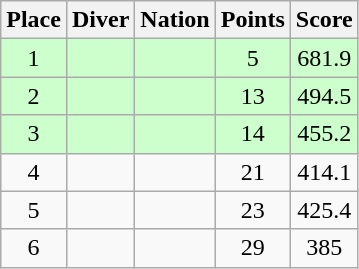<table class="wikitable sortable" style="text-align:center">
<tr>
<th>Place</th>
<th>Diver</th>
<th>Nation</th>
<th>Points</th>
<th>Score</th>
</tr>
<tr style="background:#cfc;">
<td>1</td>
<td align=left></td>
<td align=left></td>
<td>5</td>
<td>681.9</td>
</tr>
<tr style="background:#cfc;">
<td>2</td>
<td align=left></td>
<td align=left></td>
<td>13</td>
<td>494.5</td>
</tr>
<tr style="background:#cfc;">
<td>3</td>
<td align=left></td>
<td align=left></td>
<td>14</td>
<td>455.2</td>
</tr>
<tr>
<td>4</td>
<td align=left></td>
<td align=left></td>
<td>21</td>
<td>414.1</td>
</tr>
<tr>
<td>5</td>
<td align=left></td>
<td align=left></td>
<td>23</td>
<td>425.4</td>
</tr>
<tr>
<td>6</td>
<td align=left></td>
<td align=left></td>
<td>29</td>
<td>385</td>
</tr>
</table>
